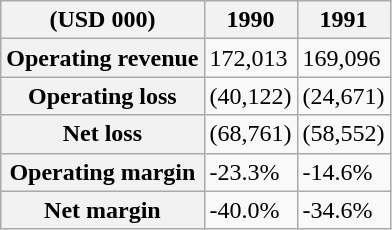<table class="wikitable floatright plain-row-headers defaultright">
<tr>
<th>(USD 000)</th>
<th>1990</th>
<th>1991</th>
</tr>
<tr>
<th>Operating revenue</th>
<td>172,013</td>
<td>169,096</td>
</tr>
<tr>
<th>Operating loss</th>
<td>(40,122)</td>
<td>(24,671)</td>
</tr>
<tr>
<th>Net loss</th>
<td>(68,761)</td>
<td>(58,552)</td>
</tr>
<tr>
<th>Operating margin</th>
<td>-23.3%</td>
<td>-14.6%</td>
</tr>
<tr>
<th>Net margin</th>
<td>-40.0%</td>
<td>-34.6%</td>
</tr>
</table>
